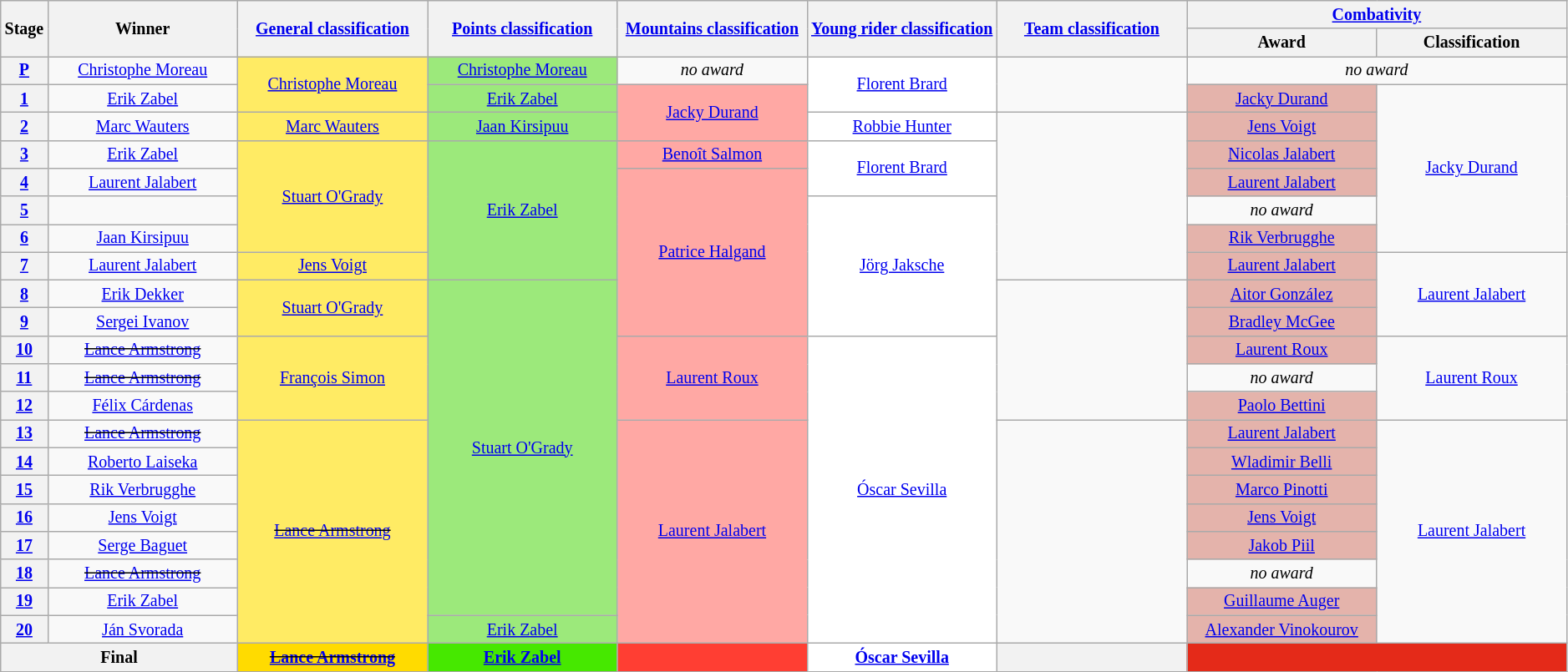<table class="wikitable" style="text-align:center; font-size:smaller; clear:both;">
<tr>
<th scope="col" style="width:1%;" rowspan="2">Stage</th>
<th scope="col" style="width:12%;" rowspan="2">Winner</th>
<th scope="col" style="width:12%;" rowspan="2"><a href='#'>General classification</a><br></th>
<th scope="col" style="width:12%;" rowspan="2"><a href='#'>Points classification</a><br></th>
<th scope="col" style="width:12%;" rowspan="2"><a href='#'>Mountains classification</a><br></th>
<th scope="col" style="width:12%;" rowspan="2"><a href='#'>Young rider classification</a><br></th>
<th scope="col" style="width:12%;" rowspan="2"><a href='#'>Team classification</a></th>
<th scope="col" style="width:22%;" colspan="2"><a href='#'>Combativity</a></th>
</tr>
<tr>
<th scope="col" style="width:12%;"> Award</th>
<th scope="col" style="width:12%;">Classification</th>
</tr>
<tr>
<th scope="row"><a href='#'>P</a></th>
<td><a href='#'>Christophe Moreau</a></td>
<td style="background:#FFEB64;"     rowspan="2"><a href='#'>Christophe Moreau</a></td>
<td style="background:#9CE97B;"><a href='#'>Christophe Moreau</a></td>
<td><em>no award</em></td>
<td style="background:white;"      rowspan="2"><a href='#'>Florent Brard</a></td>
<td rowspan="2"></td>
<td colspan="2"><em>no award</em></td>
</tr>
<tr>
<th scope="row"><a href='#'>1</a></th>
<td><a href='#'>Erik Zabel</a></td>
<td style="background:#9CE97B;"><a href='#'>Erik Zabel</a></td>
<td style="background:#FFA8A4;"     rowspan="2"><a href='#'>Jacky Durand</a></td>
<td style="background:#E4B3AB;"><a href='#'>Jacky Durand</a></td>
<td rowspan="6"><a href='#'>Jacky Durand</a></td>
</tr>
<tr>
<th scope="row"><a href='#'>2</a></th>
<td><a href='#'>Marc Wauters</a></td>
<td style="background:#FFEB64;"><a href='#'>Marc Wauters</a></td>
<td style="background:#9CE97B;"><a href='#'>Jaan Kirsipuu</a></td>
<td style="background:white;"><a href='#'>Robbie Hunter</a></td>
<td rowspan="6"></td>
<td style="background:#E4B3AB;"><a href='#'>Jens Voigt</a></td>
</tr>
<tr>
<th scope="row"><a href='#'>3</a></th>
<td><a href='#'>Erik Zabel</a></td>
<td style="background:#FFEB64;"     rowspan="4"><a href='#'>Stuart O'Grady</a></td>
<td style="background:#9CE97B;" rowspan="5"><a href='#'>Erik Zabel</a></td>
<td style="background:#FFA8A4;"><a href='#'>Benoît Salmon</a></td>
<td style="background:white;"     rowspan="2"><a href='#'>Florent Brard</a></td>
<td style="background:#E4B3AB;"><a href='#'>Nicolas Jalabert</a></td>
</tr>
<tr>
<th scope="row"><a href='#'>4</a></th>
<td><a href='#'>Laurent Jalabert</a></td>
<td style="background:#FFA8A4;"     rowspan="6"><a href='#'>Patrice Halgand</a></td>
<td style="background:#E4B3AB;"><a href='#'>Laurent Jalabert</a></td>
</tr>
<tr>
<th scope="row"><a href='#'>5</a></th>
<td></td>
<td style="background:white;"     rowspan="5"><a href='#'>Jörg Jaksche</a></td>
<td><em>no award</em></td>
</tr>
<tr>
<th scope="row"><a href='#'>6</a></th>
<td><a href='#'>Jaan Kirsipuu</a></td>
<td style="background:#E4B3AB;"><a href='#'>Rik Verbrugghe</a></td>
</tr>
<tr>
<th scope="row"><a href='#'>7</a></th>
<td><a href='#'>Laurent Jalabert</a></td>
<td style="background:#FFEB64;"><a href='#'>Jens Voigt</a></td>
<td style="background:#E4B3AB;"><a href='#'>Laurent Jalabert</a></td>
<td rowspan="3"><a href='#'>Laurent Jalabert</a></td>
</tr>
<tr>
<th scope="row"><a href='#'>8</a></th>
<td><a href='#'>Erik Dekker</a></td>
<td style="background:#FFEB64;"    rowspan="2"><a href='#'>Stuart O'Grady</a></td>
<td style="background:#9CE97B;"    rowspan="12"><a href='#'>Stuart O'Grady</a></td>
<td rowspan="5"></td>
<td style="background:#E4B3AB;"><a href='#'>Aitor González</a></td>
</tr>
<tr>
<th scope="row"><a href='#'>9</a></th>
<td><a href='#'>Sergei Ivanov</a></td>
<td style="background:#E4B3AB;"><a href='#'>Bradley McGee</a></td>
</tr>
<tr>
<th scope="row"><a href='#'>10</a></th>
<td><del><a href='#'>Lance Armstrong</a></del></td>
<td style="background:#FFEB64;"    rowspan="3"><a href='#'>François Simon</a></td>
<td style="background:#FFA8A4;" rowspan="3"><a href='#'>Laurent Roux</a></td>
<td style="background:white;"    rowspan="11"><a href='#'>Óscar Sevilla</a></td>
<td style="background:#E4B3AB;"><a href='#'>Laurent Roux</a></td>
<td rowspan="3"><a href='#'>Laurent Roux</a></td>
</tr>
<tr>
<th scope="row"><a href='#'>11</a></th>
<td><del><a href='#'>Lance Armstrong</a></del></td>
<td><em>no award</em></td>
</tr>
<tr>
<th scope="row"><a href='#'>12</a></th>
<td><a href='#'>Félix Cárdenas</a></td>
<td style="background:#E4B3AB;"><a href='#'>Paolo Bettini</a></td>
</tr>
<tr>
<th scope="row"><a href='#'>13</a></th>
<td><del><a href='#'>Lance Armstrong</a></del></td>
<td style="background:#FFEB64;"     rowspan="8"><del><a href='#'>Lance Armstrong</a></del></td>
<td style="background:#FFA8A4;" rowspan="8"><a href='#'>Laurent Jalabert</a></td>
<td rowspan="8"></td>
<td style="background:#E4B3AB;"><a href='#'>Laurent Jalabert</a></td>
<td rowspan="8"><a href='#'>Laurent Jalabert</a></td>
</tr>
<tr>
<th scope="row"><a href='#'>14</a></th>
<td><a href='#'>Roberto Laiseka</a></td>
<td style="background:#E4B3AB;"><a href='#'>Wladimir Belli</a></td>
</tr>
<tr>
<th scope="row"><a href='#'>15</a></th>
<td><a href='#'>Rik Verbrugghe</a></td>
<td style="background:#E4B3AB;"><a href='#'>Marco Pinotti</a></td>
</tr>
<tr>
<th scope="row"><a href='#'>16</a></th>
<td><a href='#'>Jens Voigt</a></td>
<td style="background:#E4B3AB;"><a href='#'>Jens Voigt</a></td>
</tr>
<tr>
<th scope="row"><a href='#'>17</a></th>
<td><a href='#'>Serge Baguet</a></td>
<td style="background:#E4B3AB;"><a href='#'>Jakob Piil</a></td>
</tr>
<tr>
<th scope="row"><a href='#'>18</a></th>
<td><del><a href='#'>Lance Armstrong</a></del></td>
<td><em>no award</em></td>
</tr>
<tr>
<th scope="row"><a href='#'>19</a></th>
<td><a href='#'>Erik Zabel</a></td>
<td style="background:#E4B3AB;"><a href='#'>Guillaume Auger</a></td>
</tr>
<tr>
<th scope="row"><a href='#'>20</a></th>
<td><a href='#'>Ján Svorada</a></td>
<td style="background:#9CE97B;"><a href='#'>Erik Zabel</a></td>
<td style="background:#E4B3AB;"><a href='#'>Alexander Vinokourov</a></td>
</tr>
<tr>
<th colspan="2">Final</th>
<th style="background:#FFDB00;"><del><a href='#'>Lance Armstrong</a></del></th>
<th style="background:#46E800;"><a href='#'>Erik Zabel</a></th>
<th style="background:#FF3E33;"></th>
<th style="background:white;"><a href='#'>Óscar Sevilla</a></th>
<th></th>
<th style="background:#E42A19;" colspan="2"></th>
</tr>
</table>
